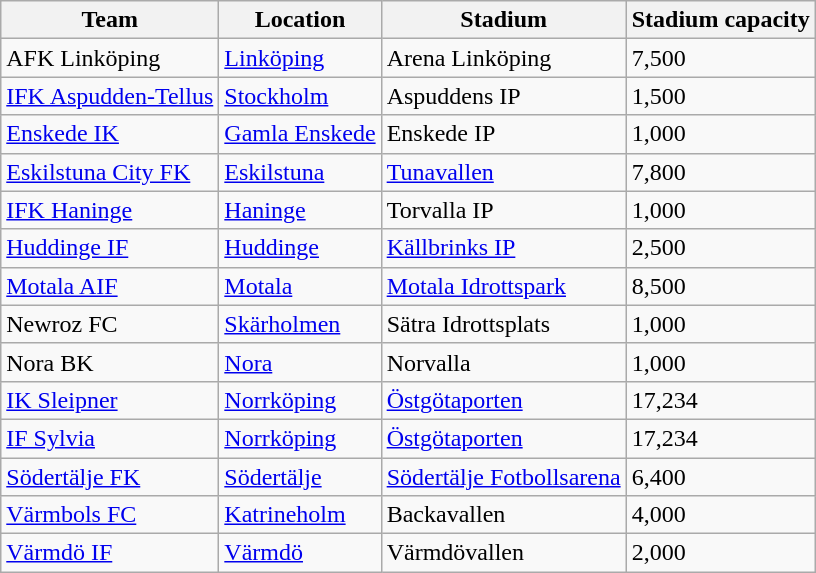<table class="wikitable sortable" border="1">
<tr>
<th>Team</th>
<th>Location</th>
<th>Stadium</th>
<th>Stadium capacity</th>
</tr>
<tr>
<td>AFK Linköping</td>
<td><a href='#'>Linköping</a></td>
<td>Arena Linköping</td>
<td>7,500</td>
</tr>
<tr>
<td><a href='#'>IFK Aspudden-Tellus</a></td>
<td><a href='#'>Stockholm</a></td>
<td>Aspuddens IP</td>
<td>1,500</td>
</tr>
<tr>
<td><a href='#'>Enskede IK</a></td>
<td><a href='#'>Gamla Enskede</a></td>
<td>Enskede IP</td>
<td>1,000</td>
</tr>
<tr>
<td><a href='#'>Eskilstuna City FK</a></td>
<td><a href='#'>Eskilstuna</a></td>
<td><a href='#'>Tunavallen</a></td>
<td>7,800</td>
</tr>
<tr>
<td><a href='#'>IFK Haninge</a></td>
<td><a href='#'>Haninge</a></td>
<td>Torvalla IP</td>
<td>1,000</td>
</tr>
<tr>
<td><a href='#'>Huddinge IF</a></td>
<td><a href='#'>Huddinge</a></td>
<td><a href='#'>Källbrinks IP</a></td>
<td>2,500</td>
</tr>
<tr>
<td><a href='#'>Motala AIF</a></td>
<td><a href='#'>Motala</a></td>
<td><a href='#'>Motala Idrottspark</a></td>
<td>8,500</td>
</tr>
<tr>
<td>Newroz FC</td>
<td><a href='#'>Skärholmen</a></td>
<td>Sätra Idrottsplats</td>
<td>1,000</td>
</tr>
<tr>
<td>Nora BK</td>
<td><a href='#'>Nora</a></td>
<td>Norvalla</td>
<td>1,000</td>
</tr>
<tr>
<td><a href='#'>IK Sleipner</a></td>
<td><a href='#'>Norrköping</a></td>
<td><a href='#'>Östgötaporten</a></td>
<td>17,234</td>
</tr>
<tr>
<td><a href='#'>IF Sylvia</a></td>
<td><a href='#'>Norrköping</a></td>
<td><a href='#'>Östgötaporten</a></td>
<td>17,234</td>
</tr>
<tr>
<td><a href='#'>Södertälje FK</a></td>
<td><a href='#'>Södertälje</a></td>
<td><a href='#'>Södertälje Fotbollsarena</a></td>
<td>6,400</td>
</tr>
<tr>
<td><a href='#'>Värmbols FC</a></td>
<td><a href='#'>Katrineholm</a></td>
<td>Backavallen</td>
<td>4,000</td>
</tr>
<tr>
<td><a href='#'>Värmdö IF</a></td>
<td><a href='#'>Värmdö</a></td>
<td>Värmdövallen</td>
<td>2,000</td>
</tr>
</table>
